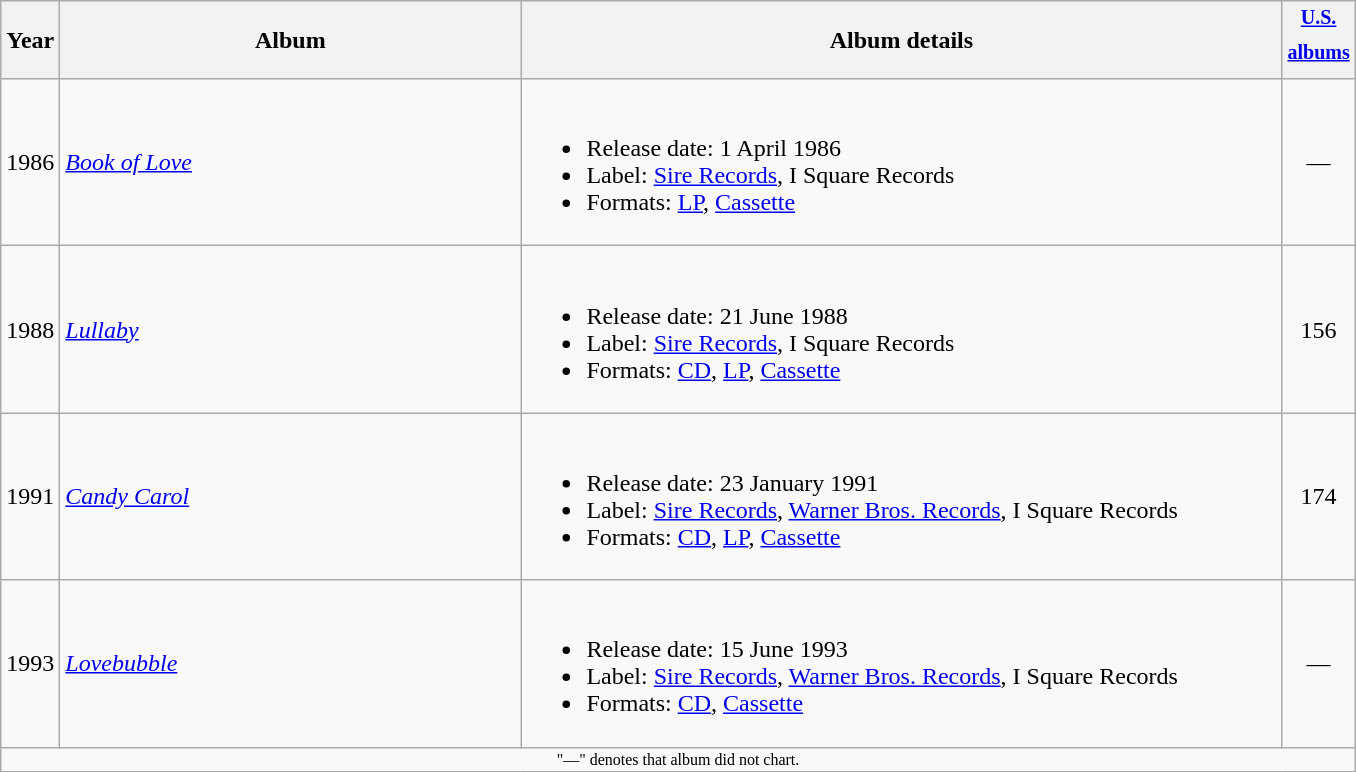<table class="wikitable">
<tr>
<th>Year</th>
<th width="300em">Album</th>
<th width="500em">Album details</th>
<th width="40"><sup><a href='#'>U.S. albums</a></sup></th>
</tr>
<tr>
<td>1986</td>
<td><em><a href='#'>Book of Love</a></em></td>
<td><br><ul><li>Release date: 1 April 1986</li><li>Label: <a href='#'>Sire Records</a>, I Square Records</li><li>Formats: <a href='#'>LP</a>, <a href='#'>Cassette</a></li></ul></td>
<td align="center">—</td>
</tr>
<tr>
<td>1988</td>
<td><em><a href='#'>Lullaby</a></em></td>
<td><br><ul><li>Release date: 21 June 1988</li><li>Label: <a href='#'>Sire Records</a>, I Square Records</li><li>Formats: <a href='#'>CD</a>, <a href='#'>LP</a>, <a href='#'>Cassette</a></li></ul></td>
<td align="center">156</td>
</tr>
<tr>
<td>1991</td>
<td><em><a href='#'>Candy Carol</a></em></td>
<td><br><ul><li>Release date: 23 January 1991</li><li>Label: <a href='#'>Sire Records</a>, <a href='#'>Warner Bros. Records</a>, I Square Records</li><li>Formats: <a href='#'>CD</a>, <a href='#'>LP</a>, <a href='#'>Cassette</a></li></ul></td>
<td align="center">174</td>
</tr>
<tr>
<td>1993</td>
<td><em><a href='#'>Lovebubble</a></em></td>
<td><br><ul><li>Release date: 15 June 1993</li><li>Label: <a href='#'>Sire Records</a>, <a href='#'>Warner Bros. Records</a>, I Square Records</li><li>Formats: <a href='#'>CD</a>, <a href='#'>Cassette</a></li></ul></td>
<td align="center">—</td>
</tr>
<tr>
<td colspan="15" style="text-align:center; font-size:8pt;">"—" denotes that album did not chart.</td>
</tr>
</table>
